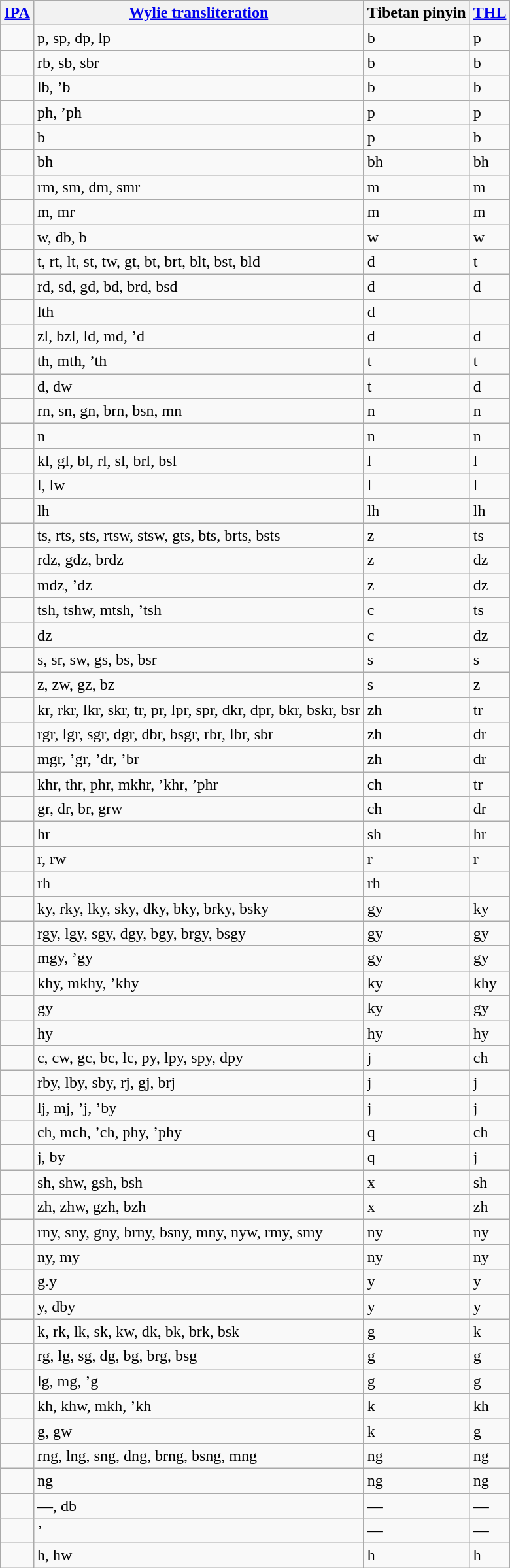<table class="wikitable">
<tr>
<th><a href='#'>IPA</a></th>
<th><a href='#'>Wylie transliteration</a></th>
<th><strong>Tibetan pinyin</strong></th>
<th><a href='#'>THL</a></th>
</tr>
<tr ---->
<td></td>
<td>p, sp, dp, lp</td>
<td>b</td>
<td>p</td>
</tr>
<tr ---->
<td></td>
<td>rb, sb, sbr</td>
<td>b</td>
<td>b</td>
</tr>
<tr ---->
<td></td>
<td>lb, ’b</td>
<td>b</td>
<td>b</td>
</tr>
<tr ---->
<td></td>
<td>ph, ’ph</td>
<td>p</td>
<td>p</td>
</tr>
<tr ---->
<td></td>
<td>b</td>
<td>p</td>
<td>b</td>
</tr>
<tr ---->
<td></td>
<td>bh</td>
<td>bh</td>
<td>bh</td>
</tr>
<tr ---->
<td></td>
<td>rm, sm, dm, smr</td>
<td>m</td>
<td>m</td>
</tr>
<tr ---->
<td></td>
<td>m, mr</td>
<td>m</td>
<td>m</td>
</tr>
<tr ---->
<td></td>
<td>w, db, b</td>
<td>w</td>
<td>w</td>
</tr>
<tr ---->
<td></td>
<td>t, rt, lt, st, tw, gt, bt, brt, blt, bst, bld</td>
<td>d</td>
<td>t</td>
</tr>
<tr ---->
<td></td>
<td>rd, sd, gd, bd, brd, bsd</td>
<td>d</td>
<td>d</td>
</tr>
<tr ---->
<td></td>
<td>lth</td>
<td>d</td>
<td></td>
</tr>
<tr ---->
<td></td>
<td>zl, bzl, ld, md, ’d</td>
<td>d</td>
<td>d</td>
</tr>
<tr ---->
<td></td>
<td>th, mth, ’th</td>
<td>t</td>
<td>t</td>
</tr>
<tr ---->
<td></td>
<td>d, dw</td>
<td>t</td>
<td>d</td>
</tr>
<tr ---->
<td></td>
<td>rn, sn, gn, brn, bsn, mn</td>
<td>n</td>
<td>n</td>
</tr>
<tr ---->
<td></td>
<td>n</td>
<td>n</td>
<td>n</td>
</tr>
<tr ---->
<td></td>
<td>kl, gl, bl, rl, sl, brl, bsl</td>
<td>l</td>
<td>l</td>
</tr>
<tr ---->
<td></td>
<td>l, lw</td>
<td>l</td>
<td>l</td>
</tr>
<tr ---->
<td></td>
<td>lh</td>
<td>lh</td>
<td>lh</td>
</tr>
<tr ---->
<td></td>
<td>ts, rts, sts, rtsw, stsw, gts, bts, brts, bsts</td>
<td>z</td>
<td>ts</td>
</tr>
<tr ---->
<td></td>
<td>rdz, gdz, brdz</td>
<td>z</td>
<td>dz</td>
</tr>
<tr ---->
<td></td>
<td>mdz, ’dz</td>
<td>z</td>
<td>dz</td>
</tr>
<tr ---->
<td></td>
<td>tsh, tshw, mtsh, ’tsh</td>
<td>c</td>
<td>ts</td>
</tr>
<tr ---->
<td></td>
<td>dz</td>
<td>c</td>
<td>dz</td>
</tr>
<tr ---->
<td></td>
<td>s, sr, sw, gs, bs, bsr</td>
<td>s</td>
<td>s</td>
</tr>
<tr ---->
<td></td>
<td>z, zw, gz, bz</td>
<td>s</td>
<td>z</td>
</tr>
<tr ---->
<td></td>
<td>kr, rkr, lkr, skr, tr, pr, lpr, spr, dkr, dpr, bkr, bskr, bsr</td>
<td>zh</td>
<td>tr</td>
</tr>
<tr ---->
<td></td>
<td>rgr, lgr, sgr, dgr, dbr, bsgr, rbr, lbr, sbr</td>
<td>zh</td>
<td>dr</td>
</tr>
<tr ---->
<td></td>
<td>mgr, ’gr, ’dr, ’br</td>
<td>zh</td>
<td>dr</td>
</tr>
<tr ---->
<td></td>
<td>khr, thr, phr, mkhr, ’khr, ’phr</td>
<td>ch</td>
<td>tr</td>
</tr>
<tr ---->
<td></td>
<td>gr, dr, br, grw</td>
<td>ch</td>
<td>dr</td>
</tr>
<tr ---->
<td></td>
<td>hr</td>
<td>sh</td>
<td>hr</td>
</tr>
<tr ---->
<td></td>
<td>r, rw</td>
<td>r</td>
<td>r</td>
</tr>
<tr ---->
<td></td>
<td>rh</td>
<td>rh</td>
<td></td>
</tr>
<tr ---->
<td></td>
<td>ky, rky, lky, sky, dky, bky, brky, bsky</td>
<td>gy</td>
<td>ky</td>
</tr>
<tr ---->
<td></td>
<td>rgy, lgy, sgy, dgy, bgy, brgy, bsgy</td>
<td>gy</td>
<td>gy</td>
</tr>
<tr ---->
<td></td>
<td>mgy, ’gy</td>
<td>gy</td>
<td>gy</td>
</tr>
<tr ---->
<td></td>
<td>khy, mkhy, ’khy</td>
<td>ky</td>
<td>khy</td>
</tr>
<tr ---->
<td></td>
<td>gy</td>
<td>ky</td>
<td>gy</td>
</tr>
<tr ---->
<td></td>
<td>hy</td>
<td>hy</td>
<td>hy</td>
</tr>
<tr ---->
<td></td>
<td>c, cw, gc, bc, lc, py, lpy, spy, dpy</td>
<td>j</td>
<td>ch</td>
</tr>
<tr ---->
<td></td>
<td>rby, lby, sby, rj, gj, brj</td>
<td>j</td>
<td>j</td>
</tr>
<tr ---->
<td></td>
<td>lj, mj, ’j, ’by</td>
<td>j</td>
<td>j</td>
</tr>
<tr ---->
<td></td>
<td>ch, mch, ’ch, phy, ’phy</td>
<td>q</td>
<td>ch</td>
</tr>
<tr ---->
<td></td>
<td>j, by</td>
<td>q</td>
<td>j</td>
</tr>
<tr ---->
<td></td>
<td>sh, shw, gsh, bsh</td>
<td>x</td>
<td>sh</td>
</tr>
<tr ---->
<td></td>
<td>zh, zhw, gzh, bzh</td>
<td>x</td>
<td>zh</td>
</tr>
<tr ---->
<td></td>
<td>rny, sny, gny, brny, bsny, mny, nyw, rmy, smy</td>
<td>ny</td>
<td>ny</td>
</tr>
<tr ---->
<td></td>
<td>ny, my</td>
<td>ny</td>
<td>ny</td>
</tr>
<tr ---->
<td></td>
<td>g.y</td>
<td>y</td>
<td>y</td>
</tr>
<tr ---->
<td></td>
<td>y, dby</td>
<td>y</td>
<td>y</td>
</tr>
<tr ---->
<td></td>
<td>k, rk, lk, sk, kw, dk, bk, brk, bsk</td>
<td>g</td>
<td>k</td>
</tr>
<tr ---->
<td></td>
<td>rg, lg, sg, dg, bg, brg, bsg</td>
<td>g</td>
<td>g</td>
</tr>
<tr ---->
<td></td>
<td>lg, mg, ’g</td>
<td>g</td>
<td>g</td>
</tr>
<tr ---->
<td></td>
<td>kh, khw, mkh, ’kh</td>
<td>k</td>
<td>kh</td>
</tr>
<tr ---->
<td></td>
<td>g, gw</td>
<td>k</td>
<td>g</td>
</tr>
<tr ---->
<td></td>
<td>rng, lng, sng, dng, brng, bsng, mng</td>
<td>ng</td>
<td>ng</td>
</tr>
<tr ---->
<td></td>
<td>ng</td>
<td>ng</td>
<td>ng</td>
</tr>
<tr ---->
<td></td>
<td>—, db</td>
<td>—</td>
<td>—</td>
</tr>
<tr ---->
<td></td>
<td>’</td>
<td>—</td>
<td>—</td>
</tr>
<tr ---->
<td></td>
<td>h, hw</td>
<td>h</td>
<td>h</td>
</tr>
</table>
